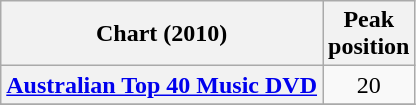<table class="wikitable sortable plainrowheaders" style="text-align:center;">
<tr>
<th scope="col">Chart (2010)</th>
<th scope="col">Peak<br>position</th>
</tr>
<tr>
<th scope="row"><a href='#'>Australian Top 40 Music DVD</a></th>
<td>20</td>
</tr>
<tr>
</tr>
</table>
